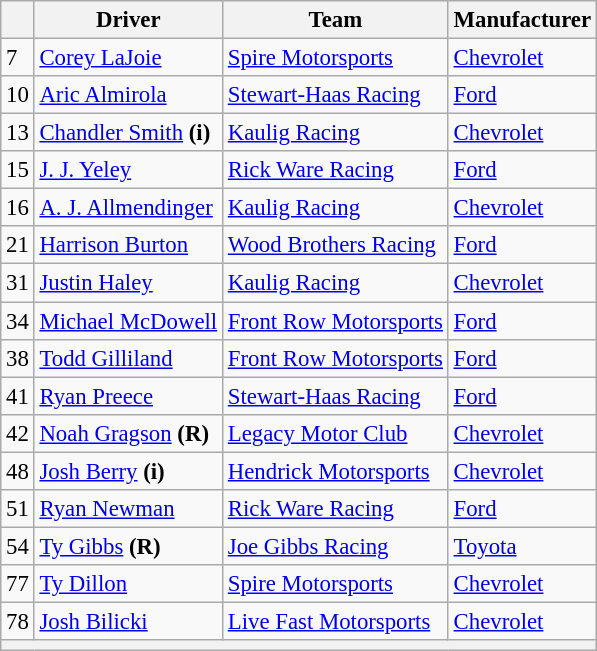<table class="wikitable" style="font-size:95%">
<tr>
<th></th>
<th>Driver</th>
<th>Team</th>
<th>Manufacturer</th>
</tr>
<tr>
<td>7</td>
<td><a href='#'>Corey LaJoie</a></td>
<td><a href='#'>Spire Motorsports</a></td>
<td><a href='#'>Chevrolet</a></td>
</tr>
<tr>
<td>10</td>
<td><a href='#'>Aric Almirola</a></td>
<td><a href='#'>Stewart-Haas Racing</a></td>
<td><a href='#'>Ford</a></td>
</tr>
<tr>
<td>13</td>
<td><a href='#'>Chandler Smith</a> <strong>(i)</strong></td>
<td><a href='#'>Kaulig Racing</a></td>
<td><a href='#'>Chevrolet</a></td>
</tr>
<tr>
<td>15</td>
<td><a href='#'>J. J. Yeley</a></td>
<td><a href='#'>Rick Ware Racing</a></td>
<td><a href='#'>Ford</a></td>
</tr>
<tr>
<td>16</td>
<td><a href='#'>A. J. Allmendinger</a></td>
<td><a href='#'>Kaulig Racing</a></td>
<td><a href='#'>Chevrolet</a></td>
</tr>
<tr>
<td>21</td>
<td><a href='#'>Harrison Burton</a></td>
<td><a href='#'>Wood Brothers Racing</a></td>
<td><a href='#'>Ford</a></td>
</tr>
<tr>
<td>31</td>
<td><a href='#'>Justin Haley</a></td>
<td><a href='#'>Kaulig Racing</a></td>
<td><a href='#'>Chevrolet</a></td>
</tr>
<tr>
<td>34</td>
<td><a href='#'>Michael McDowell</a></td>
<td><a href='#'>Front Row Motorsports</a></td>
<td><a href='#'>Ford</a></td>
</tr>
<tr>
<td>38</td>
<td><a href='#'>Todd Gilliland</a></td>
<td><a href='#'>Front Row Motorsports</a></td>
<td><a href='#'>Ford</a></td>
</tr>
<tr>
<td>41</td>
<td><a href='#'>Ryan Preece</a></td>
<td><a href='#'>Stewart-Haas Racing</a></td>
<td><a href='#'>Ford</a></td>
</tr>
<tr>
<td>42</td>
<td><a href='#'>Noah Gragson</a> <strong>(R)</strong></td>
<td><a href='#'>Legacy Motor Club</a></td>
<td><a href='#'>Chevrolet</a></td>
</tr>
<tr>
<td>48</td>
<td><a href='#'>Josh Berry</a> <strong>(i)</strong></td>
<td><a href='#'>Hendrick Motorsports</a></td>
<td><a href='#'>Chevrolet</a></td>
</tr>
<tr>
<td>51</td>
<td><a href='#'>Ryan Newman</a></td>
<td><a href='#'>Rick Ware Racing</a></td>
<td><a href='#'>Ford</a></td>
</tr>
<tr>
<td>54</td>
<td><a href='#'>Ty Gibbs</a> <strong>(R)</strong></td>
<td><a href='#'>Joe Gibbs Racing</a></td>
<td><a href='#'>Toyota</a></td>
</tr>
<tr>
<td>77</td>
<td><a href='#'>Ty Dillon</a></td>
<td><a href='#'>Spire Motorsports</a></td>
<td><a href='#'>Chevrolet</a></td>
</tr>
<tr>
<td>78</td>
<td><a href='#'>Josh Bilicki</a></td>
<td><a href='#'>Live Fast Motorsports</a></td>
<td><a href='#'>Chevrolet</a></td>
</tr>
<tr>
<th colspan="4"></th>
</tr>
</table>
